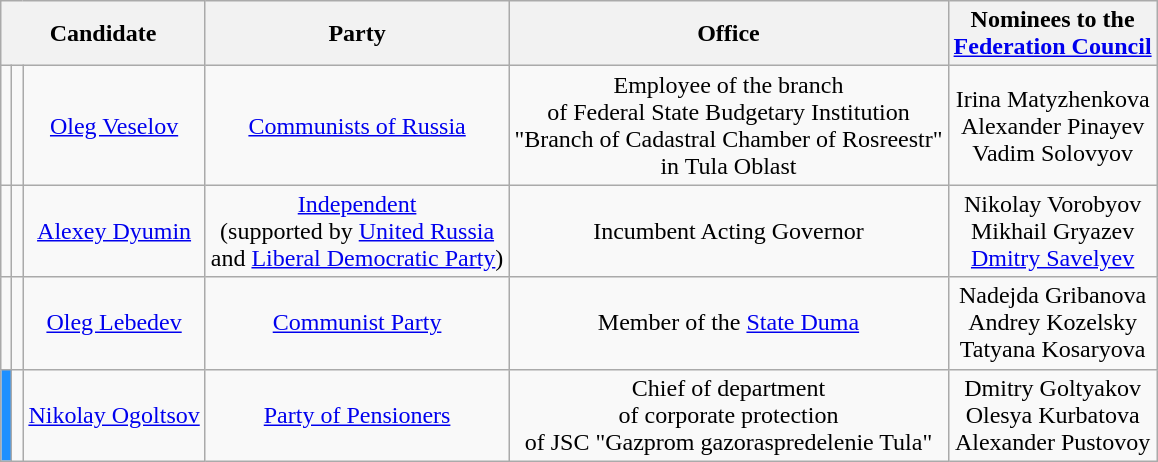<table class="wikitable" style="text-align:center;">
<tr>
<th colspan=3>Candidate</th>
<th>Party</th>
<th>Office</th>
<th>Nominees to the<br><a href='#'>Federation Council</a></th>
</tr>
<tr>
<td bgcolor=></td>
<td></td>
<td><a href='#'>Oleg Veselov</a></td>
<td><a href='#'>Communists of Russia</a></td>
<td>Employee of the branch<br>of Federal State Budgetary Institution<br>"Branch of Cadastral Chamber of Rosreestr"<br>in Tula Oblast</td>
<td>Irina Matyzhenkova<br>Alexander Pinayev<br>Vadim Solovyov</td>
</tr>
<tr>
<td bgcolor=></td>
<td></td>
<td><a href='#'>Alexey Dyumin</a></td>
<td><a href='#'>Independent</a><br>(supported by <a href='#'>United Russia</a><br>and <a href='#'>Liberal Democratic Party</a>)</td>
<td>Incumbent Acting Governor</td>
<td>Nikolay Vorobyov<br>Mikhail Gryazev<br><a href='#'>Dmitry Savelyev</a></td>
</tr>
<tr>
<td bgcolor=></td>
<td></td>
<td><a href='#'>Oleg Lebedev</a></td>
<td><a href='#'>Communist Party</a></td>
<td>Member of the <a href='#'>State Duma</a></td>
<td>Nadejda Gribanova<br>Andrey Kozelsky<br>Tatyana Kosaryova</td>
</tr>
<tr>
<td bgcolor=#1E90FF></td>
<td></td>
<td><a href='#'>Nikolay Ogoltsov</a></td>
<td><a href='#'>Party of Pensioners</a></td>
<td>Chief of department<br>of corporate protection<br>of JSC "Gazprom gazoraspredelenie Tula"</td>
<td>Dmitry Goltyakov<br>Olesya Kurbatova<br>Alexander Pustovoy</td>
</tr>
</table>
